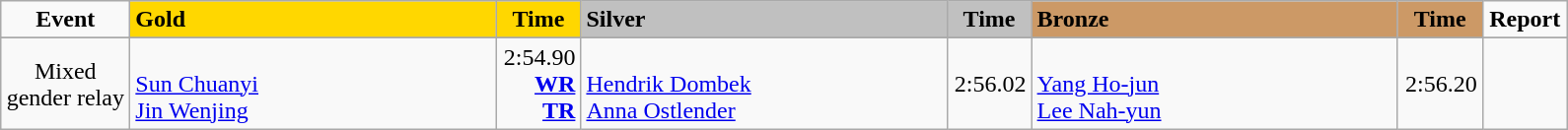<table class="wikitable">
<tr>
<td width="80" align="center"><strong>Event</strong></td>
<td width="240" bgcolor="gold"><strong>Gold</strong></td>
<td width="50" bgcolor="gold" align="center"><strong>Time</strong></td>
<td width="240" bgcolor="silver"><strong>Silver</strong></td>
<td width="50" bgcolor="silver" align="center"><strong>Time</strong></td>
<td width="240" bgcolor="#CC9966"><strong>Bronze</strong></td>
<td width="50" bgcolor="#CC9966" align="center"><strong>Time</strong></td>
<td width="50" align="center"><strong>Report</strong></td>
</tr>
<tr bgcolor="#cccccc">
</tr>
<tr>
<td align="center">Mixed gender relay</td>
<td><br><a href='#'>Sun Chuanyi</a><br><a href='#'>Jin Wenjing</a></td>
<td align="right">2:54.90<br><strong><a href='#'>WR</a></strong><br><strong><a href='#'>TR</a></strong></td>
<td><br><a href='#'>Hendrik Dombek</a><br><a href='#'>Anna Ostlender</a></td>
<td align="right">2:56.02</td>
<td><br><a href='#'>Yang Ho-jun</a><br><a href='#'>Lee Nah-yun</a></td>
<td align="right">2:56.20</td>
<td align="center"></td>
</tr>
</table>
